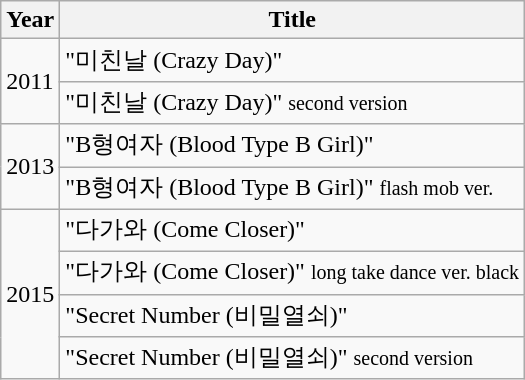<table class="wikitable">
<tr>
<th>Year</th>
<th>Title</th>
</tr>
<tr>
<td rowspan="2">2011</td>
<td>"미친날 (Crazy Day)"</td>
</tr>
<tr>
<td>"미친날 (Crazy Day)" <small>second version</small></td>
</tr>
<tr>
<td rowspan="2">2013</td>
<td>"B형여자 (Blood Type B Girl)"</td>
</tr>
<tr>
<td>"B형여자 (Blood Type B Girl)" <small>flash mob ver.</small></td>
</tr>
<tr>
<td rowspan="4">2015</td>
<td>"다가와 (Come Closer)"</td>
</tr>
<tr>
<td>"다가와 (Come Closer)" <small>long take dance ver. black</small></td>
</tr>
<tr>
<td>"Secret Number (비밀열쇠)"</td>
</tr>
<tr>
<td>"Secret Number (비밀열쇠)" <small>second version</small></td>
</tr>
</table>
